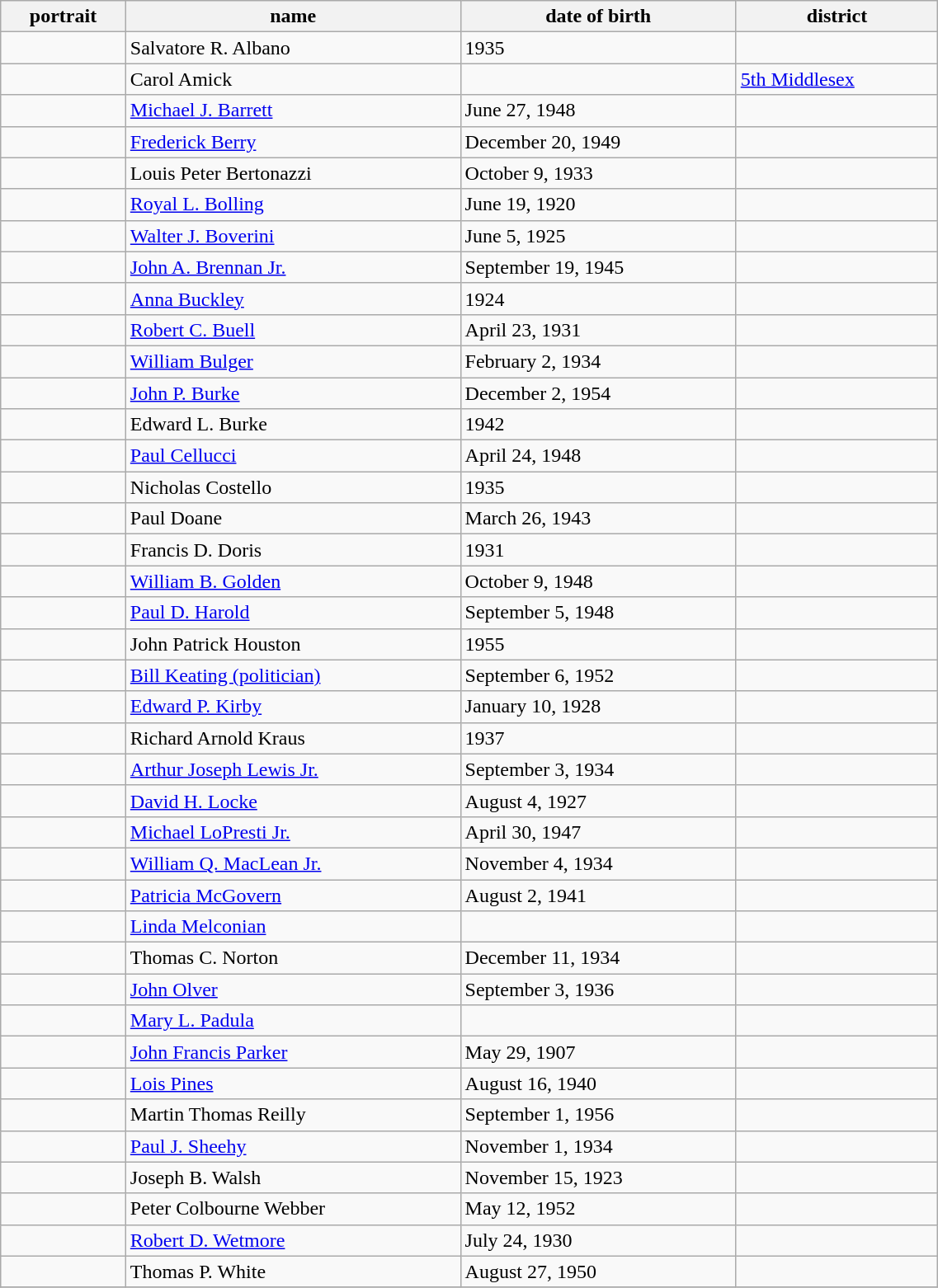<table class='wikitable sortable' style="width:60%">
<tr>
<th>portrait</th>
<th>name </th>
<th data-sort-type=date>date of birth </th>
<th>district </th>
</tr>
<tr>
<td></td>
<td>Salvatore R. Albano</td>
<td>1935</td>
<td></td>
</tr>
<tr>
<td></td>
<td>Carol Amick</td>
<td></td>
<td><a href='#'>5th Middlesex</a></td>
</tr>
<tr>
<td></td>
<td><a href='#'>Michael J. Barrett</a></td>
<td>June 27, 1948</td>
<td></td>
</tr>
<tr>
<td></td>
<td><a href='#'>Frederick Berry</a></td>
<td>December 20, 1949</td>
<td></td>
</tr>
<tr>
<td></td>
<td>Louis Peter Bertonazzi</td>
<td>October 9, 1933</td>
<td></td>
</tr>
<tr>
<td></td>
<td><a href='#'>Royal L. Bolling</a></td>
<td>June 19, 1920</td>
<td></td>
</tr>
<tr>
<td></td>
<td><a href='#'>Walter J. Boverini</a></td>
<td>June 5, 1925</td>
<td></td>
</tr>
<tr>
<td></td>
<td><a href='#'>John A. Brennan Jr.</a></td>
<td>September 19, 1945</td>
<td></td>
</tr>
<tr>
<td></td>
<td><a href='#'>Anna Buckley</a></td>
<td>1924</td>
<td></td>
</tr>
<tr>
<td></td>
<td><a href='#'>Robert C. Buell</a></td>
<td>April 23, 1931</td>
<td></td>
</tr>
<tr>
<td></td>
<td><a href='#'>William Bulger</a></td>
<td>February 2, 1934</td>
<td></td>
</tr>
<tr>
<td></td>
<td><a href='#'>John P. Burke</a></td>
<td>December 2, 1954</td>
<td></td>
</tr>
<tr>
<td></td>
<td>Edward L. Burke</td>
<td>1942</td>
<td></td>
</tr>
<tr>
<td></td>
<td><a href='#'>Paul Cellucci</a></td>
<td>April 24, 1948</td>
<td></td>
</tr>
<tr>
<td></td>
<td>Nicholas Costello</td>
<td>1935</td>
<td></td>
</tr>
<tr>
<td></td>
<td>Paul Doane</td>
<td>March 26, 1943</td>
<td></td>
</tr>
<tr>
<td></td>
<td>Francis D. Doris</td>
<td>1931</td>
<td></td>
</tr>
<tr>
<td></td>
<td><a href='#'>William B. Golden</a></td>
<td>October 9, 1948</td>
<td></td>
</tr>
<tr>
<td></td>
<td><a href='#'>Paul D. Harold</a></td>
<td>September 5, 1948</td>
<td></td>
</tr>
<tr>
<td></td>
<td>John Patrick Houston</td>
<td>1955</td>
<td></td>
</tr>
<tr>
<td></td>
<td><a href='#'>Bill Keating (politician)</a></td>
<td>September 6, 1952</td>
<td></td>
</tr>
<tr>
<td></td>
<td><a href='#'>Edward P. Kirby</a></td>
<td>January 10, 1928</td>
<td></td>
</tr>
<tr>
<td></td>
<td>Richard Arnold Kraus</td>
<td>1937</td>
<td></td>
</tr>
<tr>
<td></td>
<td><a href='#'>Arthur Joseph Lewis Jr.</a></td>
<td>September 3, 1934</td>
<td></td>
</tr>
<tr>
<td></td>
<td><a href='#'>David H. Locke</a></td>
<td>August 4, 1927</td>
<td></td>
</tr>
<tr>
<td></td>
<td><a href='#'>Michael LoPresti Jr.</a></td>
<td>April 30, 1947</td>
<td></td>
</tr>
<tr>
<td></td>
<td><a href='#'>William Q. MacLean Jr.</a></td>
<td>November 4, 1934</td>
<td></td>
</tr>
<tr>
<td></td>
<td><a href='#'>Patricia McGovern</a></td>
<td>August 2, 1941</td>
<td></td>
</tr>
<tr>
<td></td>
<td><a href='#'>Linda Melconian</a></td>
<td></td>
<td></td>
</tr>
<tr>
<td></td>
<td>Thomas C. Norton</td>
<td>December 11, 1934</td>
<td></td>
</tr>
<tr>
<td></td>
<td><a href='#'>John Olver</a></td>
<td>September 3, 1936</td>
<td></td>
</tr>
<tr>
<td></td>
<td><a href='#'>Mary L. Padula</a></td>
<td></td>
<td></td>
</tr>
<tr>
<td></td>
<td><a href='#'>John Francis Parker</a></td>
<td>May 29, 1907</td>
<td></td>
</tr>
<tr>
<td></td>
<td><a href='#'>Lois Pines</a></td>
<td>August 16, 1940</td>
<td></td>
</tr>
<tr>
<td></td>
<td>Martin Thomas Reilly</td>
<td>September 1, 1956</td>
<td></td>
</tr>
<tr>
<td></td>
<td><a href='#'>Paul J. Sheehy</a></td>
<td>November 1, 1934</td>
<td></td>
</tr>
<tr>
<td></td>
<td>Joseph B. Walsh</td>
<td>November 15, 1923</td>
<td></td>
</tr>
<tr>
<td></td>
<td>Peter Colbourne Webber</td>
<td>May 12, 1952</td>
<td></td>
</tr>
<tr>
<td></td>
<td><a href='#'>Robert D. Wetmore</a></td>
<td>July 24, 1930</td>
<td></td>
</tr>
<tr>
<td></td>
<td>Thomas P. White</td>
<td>August 27, 1950</td>
<td></td>
</tr>
<tr>
</tr>
</table>
